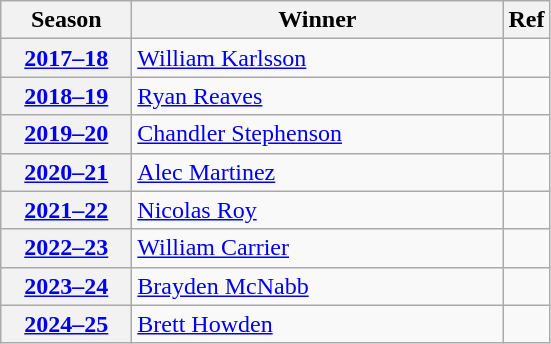<table class="wikitable">
<tr>
<th scope="col" style="width:5em">Season</th>
<th scope="col" style="width:15em">Winner</th>
<th scope="col">Ref</th>
</tr>
<tr>
<th scope="row"><a href='#'>2017–18</a></th>
<td><a href='#'>William Karlsson</a></td>
<td></td>
</tr>
<tr>
<th scope="row"><a href='#'>2018–19</a></th>
<td><a href='#'>Ryan Reaves</a></td>
<td></td>
</tr>
<tr>
<th scope="row"><a href='#'>2019–20</a></th>
<td><a href='#'>Chandler Stephenson</a></td>
<td></td>
</tr>
<tr>
<th scope="row"><a href='#'>2020–21</a></th>
<td><a href='#'>Alec Martinez</a></td>
<td></td>
</tr>
<tr>
<th scope="row"><a href='#'>2021–22</a></th>
<td><a href='#'>Nicolas Roy</a></td>
<td></td>
</tr>
<tr>
<th scope="row"><a href='#'>2022–23</a></th>
<td><a href='#'>William Carrier</a></td>
<td></td>
</tr>
<tr>
<th scope="row"><a href='#'>2023–24</a></th>
<td><a href='#'>Brayden McNabb</a></td>
<td></td>
</tr>
<tr>
<th scope="row"><a href='#'>2024–25</a></th>
<td rowspan="2"><a href='#'>Brett Howden</a></td>
<td></td>
</tr>
</table>
